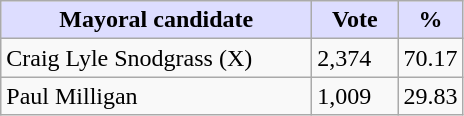<table class="wikitable">
<tr>
<th style="background:#ddf; width:200px;">Mayoral candidate</th>
<th style="background:#ddf; width:50px;">Vote</th>
<th style="background:#ddf; width:30px;">%</th>
</tr>
<tr>
<td>Craig Lyle Snodgrass (X)</td>
<td>2,374</td>
<td>70.17</td>
</tr>
<tr>
<td>Paul Milligan</td>
<td>1,009</td>
<td>29.83</td>
</tr>
</table>
